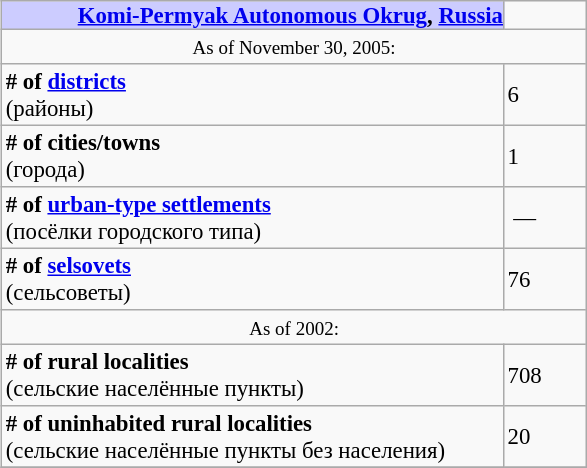<table border=1 align="right" cellpadding=2 cellspacing=0 style="margin: 0 0 1em 1em; background: #f9f9f9; border: 1px #aaa solid; border-collapse: collapse; font-size: 95%;">
<tr>
<th bgcolor="#ccccff" style="padding:0 0 0 50px;"><a href='#'>Komi-Permyak Autonomous Okrug</a>, <a href='#'>Russia</a></th>
<td width="50px"></td>
</tr>
<tr>
<td colspan=2 align="center"><small>As of November 30, 2005:</small></td>
</tr>
<tr>
<td><strong># of <a href='#'>districts</a></strong><br>(районы)</td>
<td>6</td>
</tr>
<tr>
<td><strong># of cities/towns</strong><br>(города)</td>
<td>1</td>
</tr>
<tr>
<td><strong># of <a href='#'>urban-type settlements</a></strong><br>(посёлки городского типа)</td>
<td> —</td>
</tr>
<tr>
<td><strong># of <a href='#'>selsovets</a></strong><br>(сельсоветы)</td>
<td>76</td>
</tr>
<tr>
<td colspan=2 align="center"><small>As of 2002:</small></td>
</tr>
<tr>
<td><strong># of rural localities</strong><br>(сельские населённые пункты)</td>
<td>708</td>
</tr>
<tr>
<td><strong># of uninhabited rural localities</strong><br>(сельские населённые пункты без населения)</td>
<td>20</td>
</tr>
<tr>
</tr>
</table>
